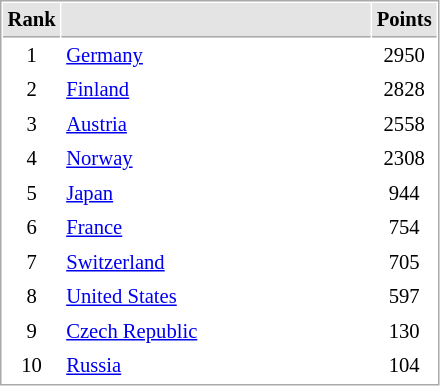<table cellspacing="1" cellpadding="3" style="border:1px solid #AAAAAA;font-size:86%">
<tr bgcolor="#E4E4E4">
<th style="border-bottom:1px solid #AAAAAA" width=10>Rank</th>
<th style="border-bottom:1px solid #AAAAAA" width=200></th>
<th style="border-bottom:1px solid #AAAAAA" width=20>Points</th>
</tr>
<tr align="center">
<td>1</td>
<td align="left"> <a href='#'>Germany</a></td>
<td>2950</td>
</tr>
<tr align="center">
<td>2</td>
<td align="left"> <a href='#'>Finland</a></td>
<td>2828</td>
</tr>
<tr align="center">
<td>3</td>
<td align="left"> <a href='#'>Austria</a></td>
<td>2558</td>
</tr>
<tr align="center">
<td>4</td>
<td align="left"> <a href='#'>Norway</a></td>
<td>2308</td>
</tr>
<tr align="center">
<td>5</td>
<td align="left"> <a href='#'>Japan</a></td>
<td>944</td>
</tr>
<tr align="center">
<td>6</td>
<td align="left"> <a href='#'>France</a></td>
<td>754</td>
</tr>
<tr align="center">
<td>7</td>
<td align="left"> <a href='#'>Switzerland</a></td>
<td>705</td>
</tr>
<tr align="center">
<td>8</td>
<td align="left"> <a href='#'>United States</a></td>
<td>597</td>
</tr>
<tr align="center">
<td>9</td>
<td align="left"> <a href='#'>Czech Republic</a></td>
<td>130</td>
</tr>
<tr align="center">
<td>10</td>
<td align="left"> <a href='#'>Russia</a></td>
<td>104</td>
</tr>
</table>
